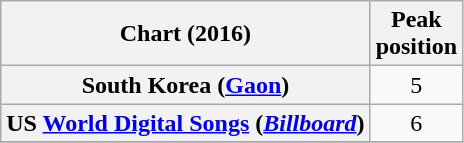<table class="wikitable plainrowheaders" style="text-align:center;">
<tr>
<th scope="col">Chart (2016)</th>
<th scope="col">Peak<br>position</th>
</tr>
<tr>
<th scope="row">South Korea (<a href='#'>Gaon</a>)</th>
<td>5</td>
</tr>
<tr>
<th scope="row">US <a href='#'>World Digital Songs</a> (<em><a href='#'>Billboard</a></em>)</th>
<td>6</td>
</tr>
<tr>
</tr>
</table>
